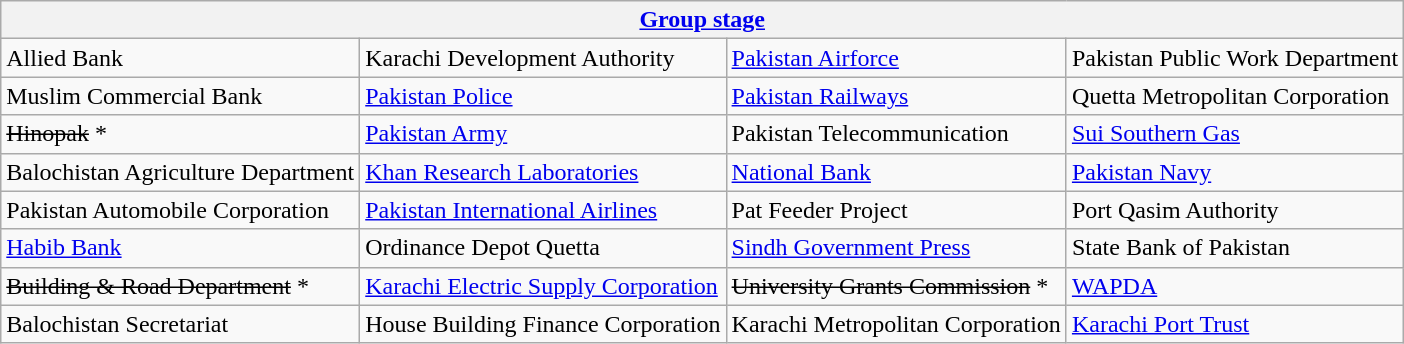<table class="wikitable">
<tr>
<th colspan=4><a href='#'>Group stage</a></th>
</tr>
<tr>
<td>Allied Bank</td>
<td>Karachi Development Authority</td>
<td><a href='#'>Pakistan Airforce</a></td>
<td>Pakistan Public Work Department</td>
</tr>
<tr>
<td>Muslim Commercial Bank</td>
<td><a href='#'>Pakistan Police</a></td>
<td><a href='#'>Pakistan Railways</a></td>
<td>Quetta Metropolitan Corporation</td>
</tr>
<tr>
<td><s>Hinopak</s> *</td>
<td><a href='#'>Pakistan Army</a></td>
<td>Pakistan Telecommunication</td>
<td><a href='#'>Sui Southern Gas</a></td>
</tr>
<tr>
<td>Balochistan Agriculture Department</td>
<td><a href='#'>Khan Research Laboratories</a></td>
<td><a href='#'>National Bank</a></td>
<td><a href='#'>Pakistan Navy</a></td>
</tr>
<tr>
<td>Pakistan Automobile Corporation</td>
<td><a href='#'>Pakistan International Airlines</a></td>
<td>Pat Feeder Project</td>
<td>Port Qasim Authority</td>
</tr>
<tr>
<td><a href='#'>Habib Bank</a></td>
<td>Ordinance Depot Quetta</td>
<td><a href='#'>Sindh Government Press</a></td>
<td>State Bank of Pakistan</td>
</tr>
<tr>
<td><s>Building & Road Department</s> *</td>
<td><a href='#'>Karachi Electric Supply Corporation</a></td>
<td><s>University Grants Commission</s> *</td>
<td><a href='#'>WAPDA</a></td>
</tr>
<tr>
<td>Balochistan Secretariat</td>
<td>House Building Finance Corporation</td>
<td>Karachi Metropolitan Corporation</td>
<td><a href='#'>Karachi Port Trust</a></td>
</tr>
</table>
